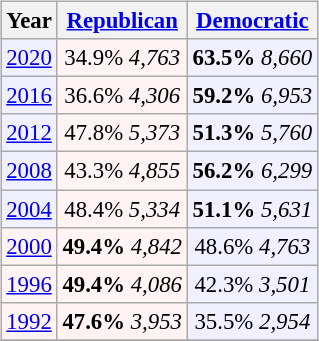<table class="wikitable" style="float:right; font-size:95%;">
<tr bgcolor=lightgrey>
<th>Year</th>
<th><a href='#'>Republican</a></th>
<th><a href='#'>Democratic</a></th>
</tr>
<tr>
<td align="center" bgcolor="#f0f0ff"><a href='#'>2020</a></td>
<td align="center" bgcolor="#fff3f3">34.9% <em>4,763</em></td>
<td align="center" bgcolor="#f0f0ff"><strong>63.5%</strong> <em>8,660</em></td>
</tr>
<tr>
<td align="center" bgcolor="#f0f0ff"><a href='#'>2016</a></td>
<td align="center" bgcolor="#fff3f3">36.6% <em>4,306</em></td>
<td align="center" bgcolor="#f0f0ff"><strong>59.2%</strong> <em>6,953</em></td>
</tr>
<tr>
<td align="center" bgcolor="#f0f0ff"><a href='#'>2012</a></td>
<td align="center" bgcolor="#fff3f3">47.8% <em>5,373</em></td>
<td align="center" bgcolor="#f0f0ff"><strong>51.3%</strong> <em>5,760</em></td>
</tr>
<tr>
<td align="center" bgcolor="#f0f0ff"><a href='#'>2008</a></td>
<td align="center" bgcolor="#fff3f3">43.3% <em>4,855</em></td>
<td align="center" bgcolor="#f0f0ff"><strong>56.2%</strong> <em>6,299</em></td>
</tr>
<tr>
<td align="center" bgcolor="#f0f0ff"><a href='#'>2004</a></td>
<td align="center" bgcolor="#fff3f3">48.4% <em>5,334</em></td>
<td align="center" bgcolor="#f0f0ff"><strong>51.1%</strong> <em>5,631</em></td>
</tr>
<tr>
<td align="center" bgcolor="#fff3f3"><a href='#'>2000</a></td>
<td align="center" bgcolor="#fff3f3"><strong>49.4%</strong> <em>4,842</em></td>
<td align="center" bgcolor="#f0f0ff">48.6% <em>4,763</em></td>
</tr>
<tr>
<td align="center" bgcolor="#fff3f3"><a href='#'>1996</a></td>
<td align="center" bgcolor="#fff3f3"><strong>49.4%</strong> <em>4,086</em></td>
<td align="center" bgcolor="#f0f0ff">42.3% <em>3,501</em></td>
</tr>
<tr>
<td align="center" bgcolor="#fff3f3"><a href='#'>1992</a></td>
<td align="center" bgcolor="#fff3f3"><strong>47.6%</strong> <em>3,953</em></td>
<td align="center" bgcolor="#f0f0ff">35.5% <em>2,954</em></td>
</tr>
<tr>
</tr>
</table>
